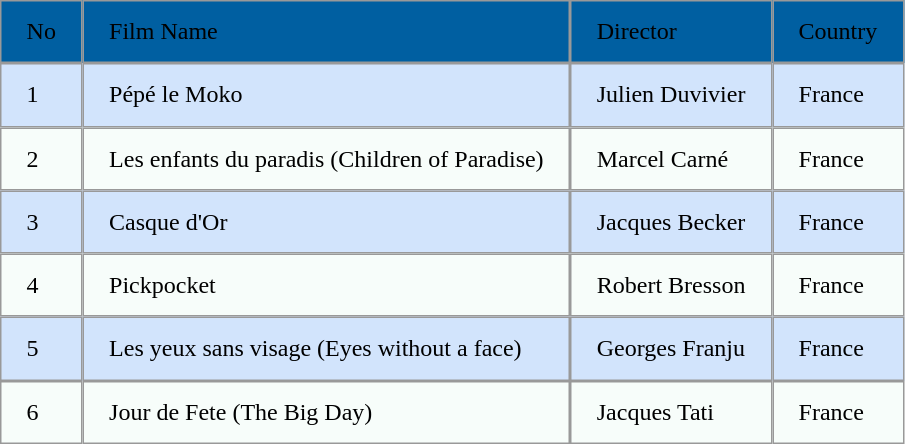<table style="border-spacing:0;">
<tr>
<td style="background-color:#005fa1;border:0.05pt solid #999999;padding-top:0.116in;padding-bottom:0.116in;padding-left:0.1743in;padding-right:0.1743in;"><div>No</div></td>
<td style="background-color:#005fa1;border:0.05pt solid #999999;padding-top:0.116in;padding-bottom:0.116in;padding-left:0.1743in;padding-right:0.1743in;">Film Name</td>
<td style="background-color:#005fa1;border:0.05pt solid #999999;padding-top:0.116in;padding-bottom:0.116in;padding-left:0.1743in;padding-right:0.1743in;">Director</td>
<td style="background-color:#005fa1;border:0.05pt solid #999999;padding-top:0.116in;padding-bottom:0.116in;padding-left:0.1743in;padding-right:0.1743in;">Country</td>
</tr>
<tr>
<td style="background-color:#d2e4fc;border:0.05pt solid #999999;padding-top:0.116in;padding-bottom:0.116in;padding-left:0.1743in;padding-right:0.1743in;"><div>1</div></td>
<td style="background-color:#d2e4fc;border:0.05pt solid #999999;padding-top:0.116in;padding-bottom:0.116in;padding-left:0.1743in;padding-right:0.1743in;">Pépé le Moko</td>
<td style="background-color:#d2e4fc;border:0.05pt solid #999999;padding-top:0.116in;padding-bottom:0.116in;padding-left:0.1743in;padding-right:0.1743in;">Julien Duvivier</td>
<td style="background-color:#d2e4fc;border:0.05pt solid #999999;padding-top:0.116in;padding-bottom:0.116in;padding-left:0.1743in;padding-right:0.1743in;">France</td>
</tr>
<tr>
<td style="background-color:#f7fdfa;border:0.05pt solid #999999;padding-top:0.116in;padding-bottom:0.116in;padding-left:0.1743in;padding-right:0.1743in;"><div>2</div></td>
<td style="background-color:#f7fdfa;border:0.05pt solid #999999;padding-top:0.116in;padding-bottom:0.116in;padding-left:0.1743in;padding-right:0.1743in;">Les enfants du paradis (Children of Paradise)</td>
<td style="background-color:#f7fdfa;border:0.05pt solid #999999;padding-top:0.116in;padding-bottom:0.116in;padding-left:0.1743in;padding-right:0.1743in;">Marcel Carné</td>
<td style="background-color:#f7fdfa;border:0.05pt solid #999999;padding-top:0.116in;padding-bottom:0.116in;padding-left:0.1743in;padding-right:0.1743in;">France</td>
</tr>
<tr>
<td style="background-color:#d2e4fc;border:0.05pt solid #999999;padding-top:0.116in;padding-bottom:0.116in;padding-left:0.1743in;padding-right:0.1743in;"><div>3</div></td>
<td style="background-color:#d2e4fc;border:0.05pt solid #999999;padding-top:0.116in;padding-bottom:0.116in;padding-left:0.1743in;padding-right:0.1743in;">Casque d'Or</td>
<td style="background-color:#d2e4fc;border:0.05pt solid #999999;padding-top:0.116in;padding-bottom:0.116in;padding-left:0.1743in;padding-right:0.1743in;">Jacques Becker</td>
<td style="background-color:#d2e4fc;border:0.05pt solid #999999;padding-top:0.116in;padding-bottom:0.116in;padding-left:0.1743in;padding-right:0.1743in;">France</td>
</tr>
<tr>
<td style="background-color:#f7fdfa;border:0.05pt solid #999999;padding-top:0.116in;padding-bottom:0.116in;padding-left:0.1743in;padding-right:0.1743in;"><div>4</div></td>
<td style="background-color:#f7fdfa;border:0.05pt solid #999999;padding-top:0.116in;padding-bottom:0.116in;padding-left:0.1743in;padding-right:0.1743in;">Pickpocket</td>
<td style="background-color:#f7fdfa;border:0.05pt solid #999999;padding-top:0.116in;padding-bottom:0.116in;padding-left:0.1743in;padding-right:0.1743in;">Robert Bresson</td>
<td style="background-color:#f7fdfa;border:0.05pt solid #999999;padding-top:0.116in;padding-bottom:0.116in;padding-left:0.1743in;padding-right:0.1743in;">France</td>
</tr>
<tr>
<td style="background-color:#d2e4fc;border:0.05pt solid #999999;padding-top:0.116in;padding-bottom:0.116in;padding-left:0.1743in;padding-right:0.1743in;"><div>5</div></td>
<td style="background-color:#d2e4fc;border:0.05pt solid #999999;padding-top:0.116in;padding-bottom:0.116in;padding-left:0.1743in;padding-right:0.1743in;">Les yeux sans visage (Eyes without a face)</td>
<td style="background-color:#d2e4fc;border:0.05pt solid #999999;padding-top:0.116in;padding-bottom:0.116in;padding-left:0.1743in;padding-right:0.1743in;">Georges Franju</td>
<td style="background-color:#d2e4fc;border:0.05pt solid #999999;padding-top:0.116in;padding-bottom:0.116in;padding-left:0.1743in;padding-right:0.1743in;">France</td>
</tr>
<tr>
<td style="background-color:#f7fdfa;border:0.05pt solid #999999;padding-top:0.116in;padding-bottom:0.116in;padding-left:0.1743in;padding-right:0.1743in;"><div>6</div></td>
<td style="background-color:#f7fdfa;border:0.05pt solid #999999;padding-top:0.116in;padding-bottom:0.116in;padding-left:0.1743in;padding-right:0.1743in;">Jour de Fete (The Big Day)</td>
<td style="background-color:#f7fdfa;border:0.05pt solid #999999;padding-top:0.116in;padding-bottom:0.116in;padding-left:0.1743in;padding-right:0.1743in;">Jacques Tati</td>
<td style="background-color:#f7fdfa;border:0.05pt solid #999999;padding-top:0.116in;padding-bottom:0.116in;padding-left:0.1743in;padding-right:0.1743in;">France</td>
</tr>
</table>
